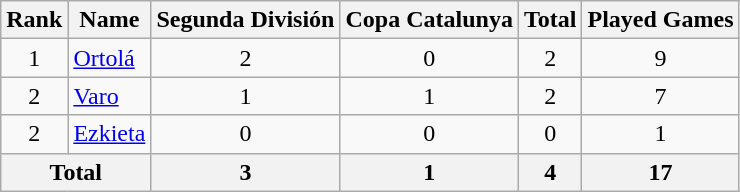<table class="wikitable" style="text-align: center;">
<tr>
<th>Rank</th>
<th>Name</th>
<th>Segunda División</th>
<th>Copa Catalunya</th>
<th>Total</th>
<th>Played Games</th>
</tr>
<tr>
<td>1</td>
<td align=left> <a href='#'>Ortolá</a></td>
<td>2</td>
<td>0</td>
<td>2</td>
<td>9</td>
</tr>
<tr>
<td>2</td>
<td align=left> <a href='#'>Varo</a></td>
<td>1</td>
<td>1</td>
<td>2</td>
<td>7</td>
</tr>
<tr>
<td>2</td>
<td align=left> <a href='#'>Ezkieta</a></td>
<td>0</td>
<td>0</td>
<td>0</td>
<td>1</td>
</tr>
<tr>
<th colspan=2>Total</th>
<th>3</th>
<th>1</th>
<th>4</th>
<th>17</th>
</tr>
</table>
